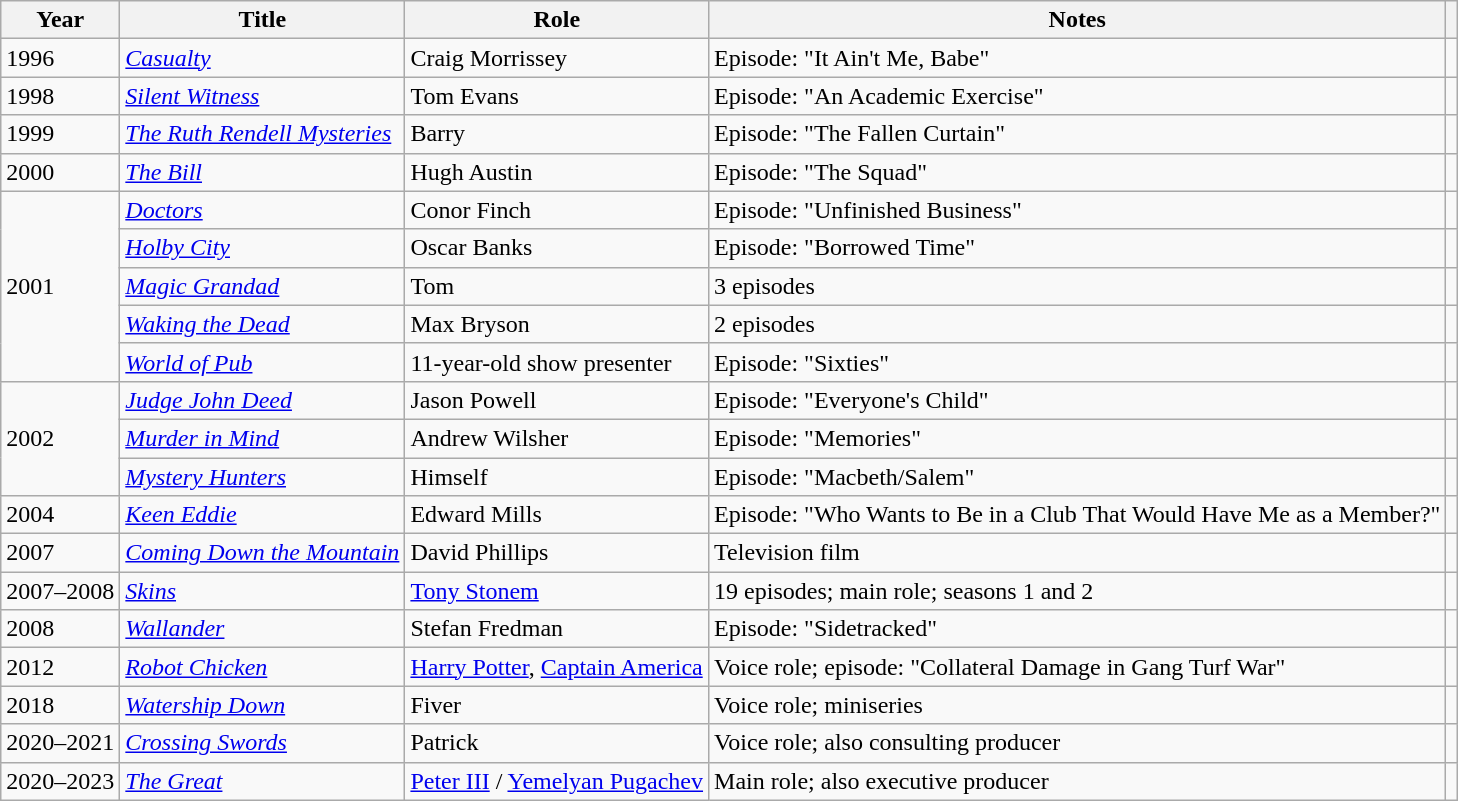<table class="wikitable sortable">
<tr>
<th>Year</th>
<th>Title</th>
<th>Role</th>
<th>Notes</th>
<th></th>
</tr>
<tr>
<td>1996</td>
<td><em><a href='#'>Casualty</a></em></td>
<td>Craig Morrissey</td>
<td>Episode: "It Ain't Me, Babe"</td>
<td></td>
</tr>
<tr>
<td>1998</td>
<td><em><a href='#'>Silent Witness</a></em></td>
<td>Tom Evans</td>
<td>Episode: "An Academic Exercise"</td>
<td></td>
</tr>
<tr>
<td>1999</td>
<td data-sort-value="Ruth Rendell Mysteries, The"><em><a href='#'>The Ruth Rendell Mysteries</a></em></td>
<td>Barry</td>
<td>Episode: "The Fallen Curtain"</td>
<td></td>
</tr>
<tr>
<td>2000</td>
<td data-sort-value="Bill, The"><em><a href='#'>The Bill</a></em></td>
<td>Hugh Austin</td>
<td>Episode: "The Squad"</td>
<td></td>
</tr>
<tr>
<td rowspan="5">2001</td>
<td><em><a href='#'>Doctors</a></em></td>
<td>Conor Finch</td>
<td>Episode: "Unfinished Business"</td>
<td></td>
</tr>
<tr>
<td><em><a href='#'>Holby City</a></em></td>
<td>Oscar Banks</td>
<td>Episode: "Borrowed Time"</td>
<td></td>
</tr>
<tr>
<td><em><a href='#'>Magic Grandad</a></em></td>
<td>Tom</td>
<td>3 episodes</td>
<td></td>
</tr>
<tr>
<td><em><a href='#'>Waking the Dead</a></em></td>
<td>Max Bryson</td>
<td>2 episodes</td>
<td></td>
</tr>
<tr>
<td><em><a href='#'>World of Pub</a></em></td>
<td>11-year-old show presenter</td>
<td>Episode: "Sixties"</td>
<td></td>
</tr>
<tr title>
<td rowspan="3">2002</td>
<td><em><a href='#'>Judge John Deed</a></em></td>
<td>Jason Powell</td>
<td>Episode: "Everyone's Child"</td>
<td></td>
</tr>
<tr>
<td><em><a href='#'>Murder in Mind</a></em></td>
<td>Andrew Wilsher</td>
<td>Episode: "Memories"</td>
<td></td>
</tr>
<tr>
<td><em><a href='#'>Mystery Hunters</a></em></td>
<td>Himself</td>
<td>Episode: "Macbeth/Salem"</td>
<td></td>
</tr>
<tr>
<td>2004</td>
<td><em><a href='#'>Keen Eddie</a></em></td>
<td>Edward Mills</td>
<td>Episode: "Who Wants to Be in a Club That Would Have Me as a Member?"</td>
<td></td>
</tr>
<tr>
<td>2007</td>
<td><em><a href='#'>Coming Down the Mountain</a></em></td>
<td>David Phillips</td>
<td>Television film</td>
<td></td>
</tr>
<tr>
<td>2007–2008</td>
<td><em><a href='#'>Skins</a></em></td>
<td><a href='#'>Tony Stonem</a></td>
<td>19 episodes; main role; seasons 1 and 2</td>
<td></td>
</tr>
<tr>
<td>2008</td>
<td><em><a href='#'>Wallander</a></em></td>
<td>Stefan Fredman</td>
<td>Episode: "Sidetracked"</td>
<td></td>
</tr>
<tr>
<td>2012</td>
<td><em><a href='#'>Robot Chicken</a></em></td>
<td><a href='#'>Harry Potter</a>, <a href='#'>Captain America</a></td>
<td>Voice role; episode: "Collateral Damage in Gang Turf War"</td>
<td></td>
</tr>
<tr>
<td>2018</td>
<td><em><a href='#'>Watership Down</a></em></td>
<td>Fiver</td>
<td>Voice role; miniseries</td>
<td></td>
</tr>
<tr>
<td>2020–2021</td>
<td><em><a href='#'>Crossing Swords</a></em></td>
<td>Patrick</td>
<td>Voice role; also consulting producer</td>
<td></td>
</tr>
<tr>
<td>2020–2023</td>
<td data-sort-value="Great, The"><em><a href='#'>The Great</a></em></td>
<td><a href='#'>Peter III</a> / <a href='#'>Yemelyan Pugachev</a></td>
<td>Main role; also executive producer</td>
<td></td>
</tr>
</table>
